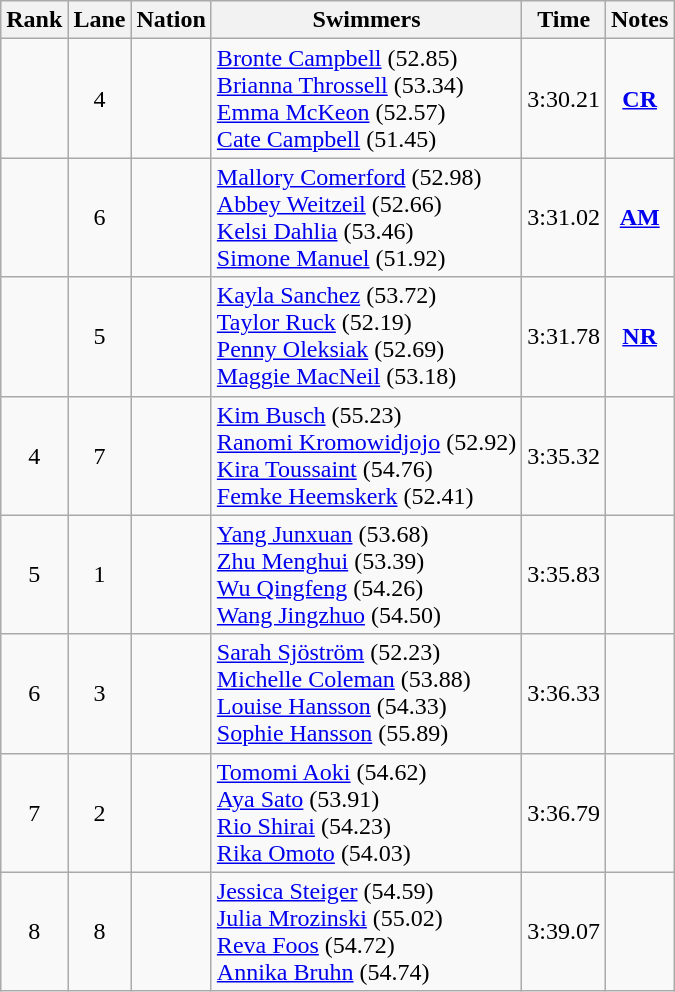<table class="wikitable sortable" style="text-align:center">
<tr>
<th>Rank</th>
<th>Lane</th>
<th>Nation</th>
<th>Swimmers</th>
<th>Time</th>
<th>Notes</th>
</tr>
<tr>
<td></td>
<td>4</td>
<td align=left></td>
<td align=left><a href='#'>Bronte Campbell</a> (52.85)<br><a href='#'>Brianna Throssell</a> (53.34)<br><a href='#'>Emma McKeon</a> (52.57)<br><a href='#'>Cate Campbell</a> (51.45)</td>
<td>3:30.21</td>
<td><strong><a href='#'>CR</a></strong></td>
</tr>
<tr>
<td></td>
<td>6</td>
<td align=left></td>
<td align=left><a href='#'>Mallory Comerford</a> (52.98)<br><a href='#'>Abbey Weitzeil</a> (52.66)<br><a href='#'>Kelsi Dahlia</a> (53.46)<br><a href='#'>Simone Manuel</a> (51.92)</td>
<td>3:31.02</td>
<td><strong><a href='#'>AM</a></strong></td>
</tr>
<tr>
<td></td>
<td>5</td>
<td align=left></td>
<td align=left><a href='#'>Kayla Sanchez</a> (53.72)<br><a href='#'>Taylor Ruck</a> (52.19)<br><a href='#'>Penny Oleksiak</a> (52.69)<br><a href='#'>Maggie MacNeil</a> (53.18)</td>
<td>3:31.78</td>
<td><strong><a href='#'>NR</a></strong></td>
</tr>
<tr>
<td>4</td>
<td>7</td>
<td align=left></td>
<td align=left><a href='#'>Kim Busch</a> (55.23)<br><a href='#'>Ranomi Kromowidjojo</a> (52.92)<br><a href='#'>Kira Toussaint</a> (54.76)<br><a href='#'>Femke Heemskerk</a> (52.41)</td>
<td>3:35.32</td>
<td></td>
</tr>
<tr>
<td>5</td>
<td>1</td>
<td align=left></td>
<td align=left><a href='#'>Yang Junxuan</a> (53.68)<br><a href='#'>Zhu Menghui</a> (53.39)<br><a href='#'>Wu Qingfeng</a> (54.26)<br><a href='#'>Wang Jingzhuo</a> (54.50)</td>
<td>3:35.83</td>
<td></td>
</tr>
<tr>
<td>6</td>
<td>3</td>
<td align=left></td>
<td align=left><a href='#'>Sarah Sjöström</a> (52.23)<br><a href='#'>Michelle Coleman</a> (53.88)<br><a href='#'>Louise Hansson</a> (54.33)<br><a href='#'>Sophie Hansson</a> (55.89)</td>
<td>3:36.33</td>
<td></td>
</tr>
<tr>
<td>7</td>
<td>2</td>
<td align=left></td>
<td align=left><a href='#'>Tomomi Aoki</a> (54.62)<br><a href='#'>Aya Sato</a> (53.91)<br><a href='#'>Rio Shirai</a> (54.23)<br><a href='#'>Rika Omoto</a> (54.03)</td>
<td>3:36.79</td>
<td></td>
</tr>
<tr>
<td>8</td>
<td>8</td>
<td align=left></td>
<td align=left><a href='#'>Jessica Steiger</a> (54.59)<br><a href='#'>Julia Mrozinski</a> (55.02)<br><a href='#'>Reva Foos</a> (54.72)<br><a href='#'>Annika Bruhn</a> (54.74)</td>
<td>3:39.07</td>
<td></td>
</tr>
</table>
